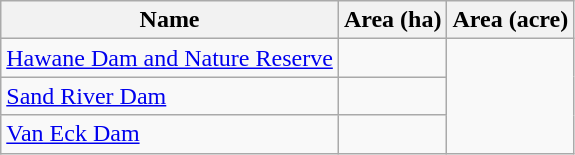<table class="wikitable sortable">
<tr>
<th scope="col" align=left>Name</th>
<th scope="col">Area (ha)</th>
<th scope="col">Area (acre)</th>
</tr>
<tr ---->
<td><a href='#'>Hawane Dam and Nature Reserve</a></td>
<td></td>
</tr>
<tr ---->
<td><a href='#'>Sand River Dam</a></td>
<td></td>
</tr>
<tr ---->
<td><a href='#'>Van Eck Dam</a></td>
<td></td>
</tr>
</table>
